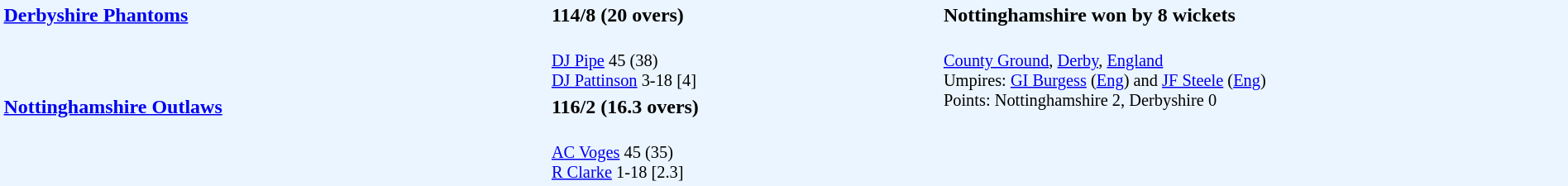<table style="width:100%; background:#ebf5ff;">
<tr>
<td style="width:35%; vertical-align:top;" rowspan="2"><strong><a href='#'>Derbyshire Phantoms</a></strong></td>
<td style="width:25%;"><strong>114/8 (20 overs)</strong></td>
<td style="width:40%;"><strong>Nottinghamshire won by 8 wickets </strong></td>
</tr>
<tr>
<td style="font-size: 85%;"><br><a href='#'>DJ Pipe</a> 45 (38)<br>
<a href='#'>DJ Pattinson</a> 3-18 [4]</td>
<td style="vertical-align:top; font-size:85%;" rowspan="3"><br><a href='#'>County Ground</a>, <a href='#'>Derby</a>, <a href='#'>England</a><br>
Umpires: <a href='#'>GI Burgess</a> (<a href='#'>Eng</a>) and <a href='#'>JF Steele</a> (<a href='#'>Eng</a>)<br>
Points: Nottinghamshire 2, Derbyshire 0</td>
</tr>
<tr>
<td style="vertical-align:top;" rowspan="2"><strong><a href='#'>Nottinghamshire Outlaws</a></strong></td>
<td><strong>116/2 (16.3 overs)</strong></td>
</tr>
<tr>
<td style="font-size: 85%;"><br><a href='#'>AC Voges</a> 45 (35)<br>
<a href='#'>R Clarke</a> 1-18 [2.3]</td>
</tr>
</table>
